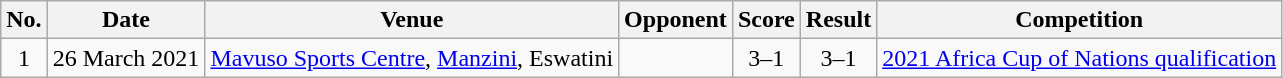<table class="wikitable sortable">
<tr>
<th scope="col">No.</th>
<th scope="col">Date</th>
<th scope="col">Venue</th>
<th scope="col">Opponent</th>
<th scope="col">Score</th>
<th scope="col">Result</th>
<th scope="col">Competition</th>
</tr>
<tr>
<td style="text-align:center">1</td>
<td>26 March 2021</td>
<td><a href='#'>Mavuso Sports Centre</a>, <a href='#'>Manzini</a>, Eswatini</td>
<td></td>
<td style="text-align:center">3–1</td>
<td style="text-align:center">3–1</td>
<td><a href='#'>2021 Africa Cup of Nations qualification</a></td>
</tr>
</table>
